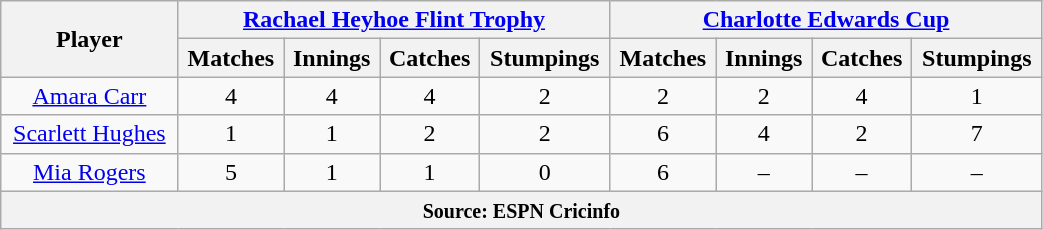<table class="wikitable" style="text-align:center; width:55%;">
<tr>
<th rowspan=2>Player</th>
<th colspan=4><a href='#'>Rachael Heyhoe Flint Trophy</a></th>
<th colspan=4><a href='#'>Charlotte Edwards Cup</a></th>
</tr>
<tr>
<th>Matches</th>
<th>Innings</th>
<th>Catches</th>
<th>Stumpings</th>
<th>Matches</th>
<th>Innings</th>
<th>Catches</th>
<th>Stumpings</th>
</tr>
<tr>
<td><a href='#'>Amara Carr</a></td>
<td>4</td>
<td>4</td>
<td>4</td>
<td>2</td>
<td>2</td>
<td>2</td>
<td>4</td>
<td>1</td>
</tr>
<tr>
<td><a href='#'>Scarlett Hughes</a></td>
<td>1</td>
<td>1</td>
<td>2</td>
<td>2</td>
<td>6</td>
<td>4</td>
<td>2</td>
<td>7</td>
</tr>
<tr>
<td><a href='#'>Mia Rogers</a></td>
<td>5</td>
<td>1</td>
<td>1</td>
<td>0</td>
<td>6</td>
<td>–</td>
<td>–</td>
<td>–</td>
</tr>
<tr>
<th colspan="9"><small>Source: ESPN Cricinfo</small></th>
</tr>
</table>
